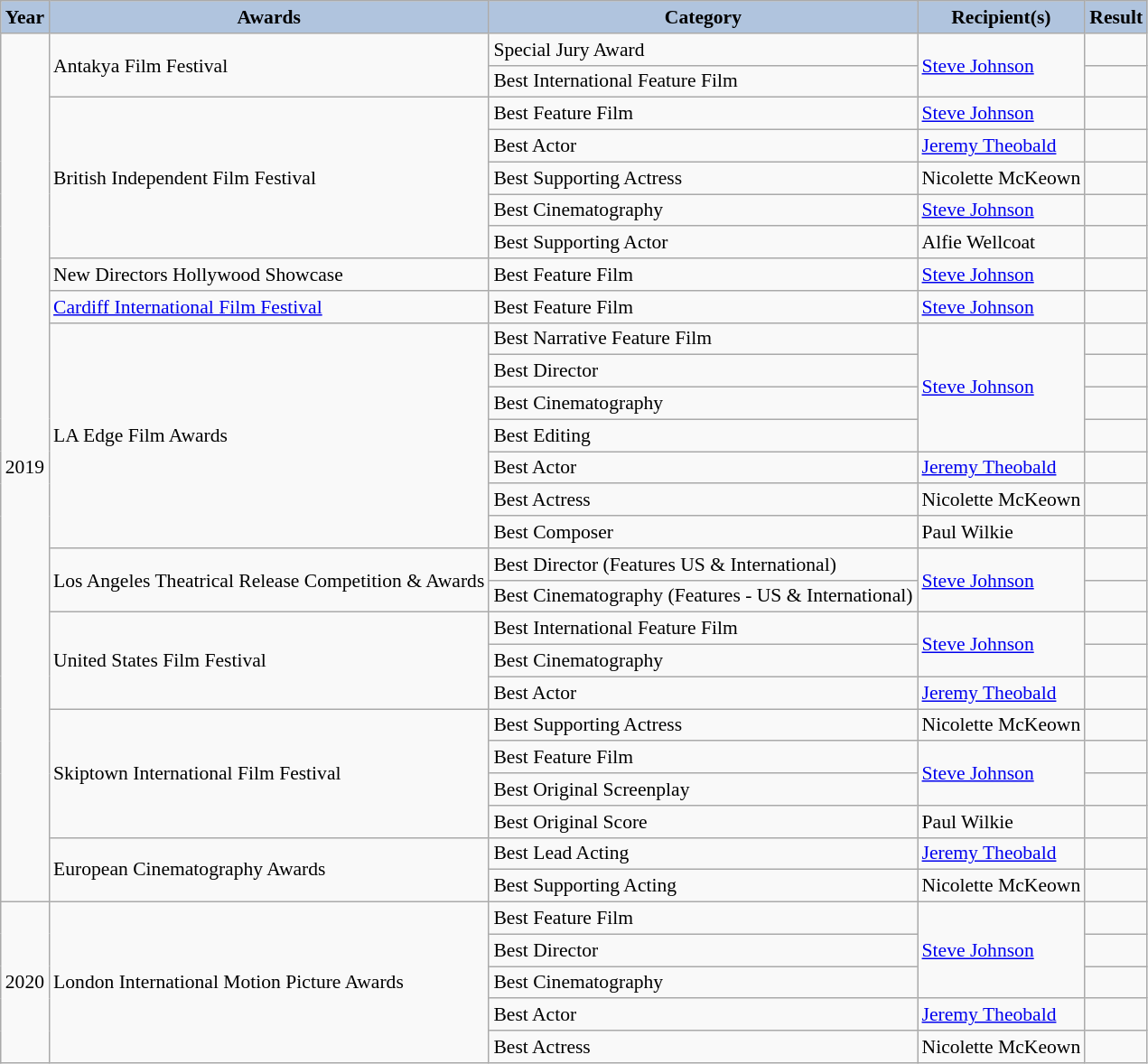<table class="wikitable" style="font-size:90%">
<tr style="text-align:center;">
<th style="background:#B0C4DE;">Year</th>
<th style="background:#B0C4DE;">Awards</th>
<th style="background:#B0C4DE;">Category</th>
<th style="background:#B0C4DE;">Recipient(s)</th>
<th style="background:#B0C4DE;">Result</th>
</tr>
<tr>
<td rowspan=27>2019</td>
<td rowspan=2>Antakya Film Festival</td>
<td>Special Jury Award</td>
<td rowspan=2><a href='#'>Steve Johnson</a></td>
<td></td>
</tr>
<tr>
<td>Best International Feature Film</td>
<td></td>
</tr>
<tr>
<td rowspan=5>British Independent Film Festival</td>
<td>Best Feature Film</td>
<td><a href='#'>Steve Johnson</a></td>
<td></td>
</tr>
<tr>
<td>Best Actor</td>
<td><a href='#'>Jeremy Theobald</a></td>
<td></td>
</tr>
<tr>
<td>Best Supporting Actress</td>
<td>Nicolette McKeown</td>
<td></td>
</tr>
<tr>
<td>Best Cinematography</td>
<td><a href='#'>Steve Johnson</a></td>
<td></td>
</tr>
<tr>
<td>Best Supporting Actor</td>
<td>Alfie Wellcoat</td>
<td></td>
</tr>
<tr>
<td rowspan=1>New Directors Hollywood Showcase</td>
<td>Best Feature Film</td>
<td><a href='#'>Steve Johnson</a></td>
<td></td>
</tr>
<tr>
<td rowspan=1><a href='#'>Cardiff International Film Festival</a></td>
<td>Best Feature Film</td>
<td><a href='#'>Steve Johnson</a></td>
<td></td>
</tr>
<tr>
<td rowspan=7>LA Edge Film Awards</td>
<td>Best Narrative Feature Film</td>
<td rowspan=4><a href='#'>Steve Johnson</a></td>
<td></td>
</tr>
<tr>
<td>Best Director</td>
<td></td>
</tr>
<tr>
<td>Best Cinematography</td>
<td></td>
</tr>
<tr>
<td>Best Editing</td>
<td></td>
</tr>
<tr>
<td>Best Actor</td>
<td><a href='#'>Jeremy Theobald</a></td>
<td></td>
</tr>
<tr>
<td>Best Actress</td>
<td>Nicolette McKeown</td>
<td></td>
</tr>
<tr>
<td>Best Composer</td>
<td>Paul Wilkie</td>
<td></td>
</tr>
<tr>
<td rowspan=2>Los Angeles Theatrical Release Competition & Awards</td>
<td>Best Director (Features US & International)</td>
<td rowspan=2><a href='#'>Steve Johnson</a></td>
<td></td>
</tr>
<tr>
<td>Best Cinematography (Features - US & International)</td>
<td></td>
</tr>
<tr>
<td rowspan=3>United States Film Festival</td>
<td>Best International Feature Film</td>
<td rowspan=2><a href='#'>Steve Johnson</a></td>
<td></td>
</tr>
<tr>
<td>Best Cinematography</td>
<td></td>
</tr>
<tr>
<td>Best Actor</td>
<td><a href='#'>Jeremy Theobald</a></td>
<td></td>
</tr>
<tr>
<td rowspan=4>Skiptown International Film Festival</td>
<td>Best Supporting Actress</td>
<td>Nicolette McKeown</td>
<td></td>
</tr>
<tr>
<td>Best Feature Film</td>
<td rowspan=2><a href='#'>Steve Johnson</a></td>
<td></td>
</tr>
<tr>
<td>Best Original Screenplay</td>
<td></td>
</tr>
<tr>
<td>Best Original Score</td>
<td>Paul Wilkie</td>
<td></td>
</tr>
<tr>
<td rowspan=2>European Cinematography Awards</td>
<td>Best Lead Acting</td>
<td><a href='#'>Jeremy Theobald</a></td>
<td></td>
</tr>
<tr>
<td>Best Supporting Acting</td>
<td>Nicolette McKeown</td>
<td></td>
</tr>
<tr>
<td rowspan=5>2020</td>
<td rowspan=5>London International Motion Picture Awards</td>
<td>Best Feature Film</td>
<td rowspan=3><a href='#'>Steve Johnson</a></td>
<td></td>
</tr>
<tr>
<td>Best Director</td>
<td></td>
</tr>
<tr>
<td>Best Cinematography</td>
<td></td>
</tr>
<tr>
<td>Best Actor</td>
<td><a href='#'>Jeremy Theobald</a></td>
<td></td>
</tr>
<tr>
<td>Best Actress</td>
<td>Nicolette McKeown</td>
<td></td>
</tr>
</table>
